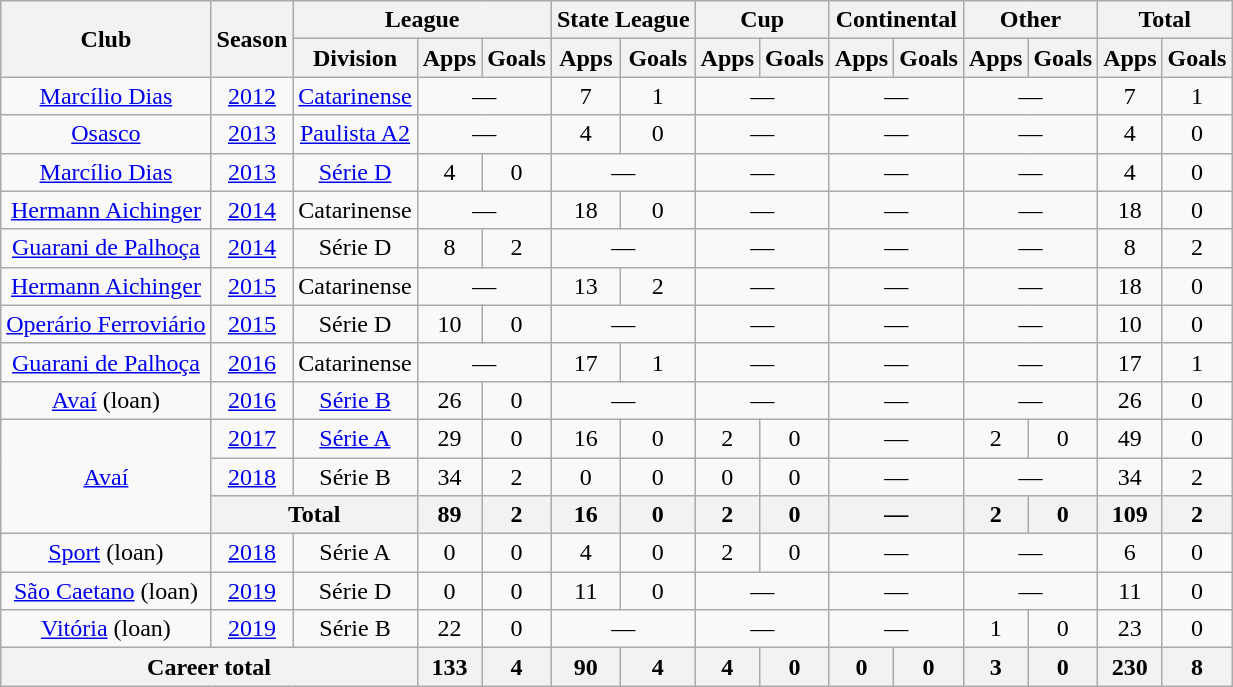<table class="wikitable" style="text-align: center;">
<tr>
<th rowspan="2">Club</th>
<th rowspan="2">Season</th>
<th colspan="3">League</th>
<th colspan="2">State League</th>
<th colspan="2">Cup</th>
<th colspan="2">Continental</th>
<th colspan="2">Other</th>
<th colspan="2">Total</th>
</tr>
<tr>
<th>Division</th>
<th>Apps</th>
<th>Goals</th>
<th>Apps</th>
<th>Goals</th>
<th>Apps</th>
<th>Goals</th>
<th>Apps</th>
<th>Goals</th>
<th>Apps</th>
<th>Goals</th>
<th>Apps</th>
<th>Goals</th>
</tr>
<tr>
<td><a href='#'>Marcílio Dias</a></td>
<td><a href='#'>2012</a></td>
<td><a href='#'>Catarinense</a></td>
<td colspan="2">—</td>
<td>7</td>
<td>1</td>
<td colspan="2">—</td>
<td colspan="2">—</td>
<td colspan="2">—</td>
<td>7</td>
<td>1</td>
</tr>
<tr>
<td><a href='#'>Osasco</a></td>
<td><a href='#'>2013</a></td>
<td><a href='#'>Paulista A2</a></td>
<td colspan="2">—</td>
<td>4</td>
<td>0</td>
<td colspan="2">—</td>
<td colspan="2">—</td>
<td colspan="2">—</td>
<td>4</td>
<td>0</td>
</tr>
<tr>
<td><a href='#'>Marcílio Dias</a></td>
<td><a href='#'>2013</a></td>
<td><a href='#'>Série D</a></td>
<td>4</td>
<td>0</td>
<td colspan="2">—</td>
<td colspan="2">—</td>
<td colspan="2">—</td>
<td colspan="2">—</td>
<td>4</td>
<td>0</td>
</tr>
<tr>
<td><a href='#'>Hermann Aichinger</a></td>
<td><a href='#'>2014</a></td>
<td>Catarinense</td>
<td colspan="2">—</td>
<td>18</td>
<td>0</td>
<td colspan="2">—</td>
<td colspan="2">—</td>
<td colspan="2">—</td>
<td>18</td>
<td>0</td>
</tr>
<tr>
<td><a href='#'>Guarani de Palhoça</a></td>
<td><a href='#'>2014</a></td>
<td>Série D</td>
<td>8</td>
<td>2</td>
<td colspan="2">—</td>
<td colspan="2">—</td>
<td colspan="2">—</td>
<td colspan="2">—</td>
<td>8</td>
<td>2</td>
</tr>
<tr>
<td><a href='#'>Hermann Aichinger</a></td>
<td><a href='#'>2015</a></td>
<td>Catarinense</td>
<td colspan="2">—</td>
<td>13</td>
<td>2</td>
<td colspan="2">—</td>
<td colspan="2">—</td>
<td colspan="2">—</td>
<td>18</td>
<td>0</td>
</tr>
<tr>
<td><a href='#'>Operário Ferroviário</a></td>
<td><a href='#'>2015</a></td>
<td>Série D</td>
<td>10</td>
<td>0</td>
<td colspan="2">—</td>
<td colspan="2">—</td>
<td colspan="2">—</td>
<td colspan="2">—</td>
<td>10</td>
<td>0</td>
</tr>
<tr>
<td><a href='#'>Guarani de Palhoça</a></td>
<td><a href='#'>2016</a></td>
<td>Catarinense</td>
<td colspan="2">—</td>
<td>17</td>
<td>1</td>
<td colspan="2">—</td>
<td colspan="2">—</td>
<td colspan="2">—</td>
<td>17</td>
<td>1</td>
</tr>
<tr>
<td><a href='#'>Avaí</a> (loan)</td>
<td><a href='#'>2016</a></td>
<td><a href='#'>Série B</a></td>
<td>26</td>
<td>0</td>
<td colspan="2">—</td>
<td colspan="2">—</td>
<td colspan="2">—</td>
<td colspan="2">—</td>
<td>26</td>
<td>0</td>
</tr>
<tr>
<td rowspan="3"><a href='#'>Avaí</a></td>
<td><a href='#'>2017</a></td>
<td><a href='#'>Série A</a></td>
<td>29</td>
<td>0</td>
<td>16</td>
<td>0</td>
<td>2</td>
<td>0</td>
<td colspan="2">—</td>
<td>2</td>
<td>0</td>
<td>49</td>
<td>0</td>
</tr>
<tr>
<td><a href='#'>2018</a></td>
<td>Série B</td>
<td>34</td>
<td>2</td>
<td>0</td>
<td>0</td>
<td>0</td>
<td>0</td>
<td colspan="2">—</td>
<td colspan="2">—</td>
<td>34</td>
<td>2</td>
</tr>
<tr>
<th colspan="2">Total</th>
<th>89</th>
<th>2</th>
<th>16</th>
<th>0</th>
<th>2</th>
<th>0</th>
<th colspan="2">—</th>
<th>2</th>
<th>0</th>
<th>109</th>
<th>2</th>
</tr>
<tr>
<td><a href='#'>Sport</a> (loan)</td>
<td><a href='#'>2018</a></td>
<td>Série A</td>
<td>0</td>
<td>0</td>
<td>4</td>
<td>0</td>
<td>2</td>
<td>0</td>
<td colspan="2">—</td>
<td colspan="2">—</td>
<td>6</td>
<td>0</td>
</tr>
<tr>
<td><a href='#'>São Caetano</a> (loan)</td>
<td><a href='#'>2019</a></td>
<td>Série D</td>
<td>0</td>
<td>0</td>
<td>11</td>
<td>0</td>
<td colspan="2">—</td>
<td colspan="2">—</td>
<td colspan="2">—</td>
<td>11</td>
<td>0</td>
</tr>
<tr>
<td><a href='#'>Vitória</a> (loan)</td>
<td><a href='#'>2019</a></td>
<td>Série B</td>
<td>22</td>
<td>0</td>
<td colspan="2">—</td>
<td colspan="2">—</td>
<td colspan="2">—</td>
<td>1</td>
<td>0</td>
<td>23</td>
<td>0</td>
</tr>
<tr>
<th colspan="3">Career total</th>
<th>133</th>
<th>4</th>
<th>90</th>
<th>4</th>
<th>4</th>
<th>0</th>
<th>0</th>
<th>0</th>
<th>3</th>
<th>0</th>
<th>230</th>
<th>8</th>
</tr>
</table>
